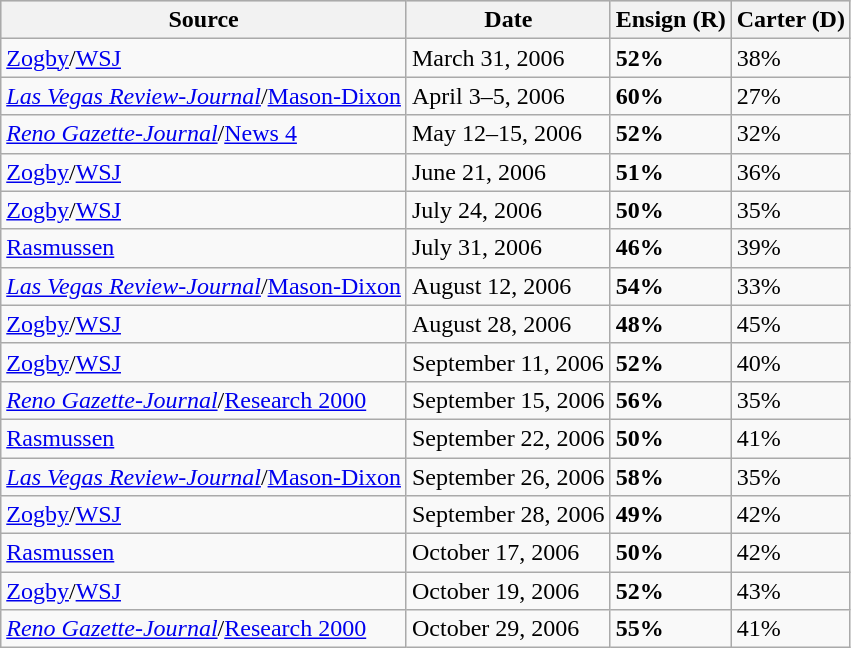<table class="wikitable">
<tr style="background:lightgrey;">
<th>Source</th>
<th>Date</th>
<th>Ensign (R)</th>
<th>Carter (D)</th>
</tr>
<tr>
<td><a href='#'>Zogby</a>/<a href='#'>WSJ</a></td>
<td>March 31, 2006</td>
<td><strong>52%</strong></td>
<td>38%</td>
</tr>
<tr>
<td><em><a href='#'>Las Vegas Review-Journal</a></em>/<a href='#'>Mason-Dixon</a></td>
<td>April 3–5, 2006</td>
<td><strong>60%</strong></td>
<td>27%</td>
</tr>
<tr>
<td><em><a href='#'>Reno Gazette-Journal</a></em>/<a href='#'>News 4</a></td>
<td>May 12–15, 2006</td>
<td><strong>52%</strong></td>
<td>32%</td>
</tr>
<tr>
<td><a href='#'>Zogby</a>/<a href='#'>WSJ</a></td>
<td>June 21, 2006</td>
<td><strong>51%</strong></td>
<td>36%</td>
</tr>
<tr>
<td><a href='#'>Zogby</a>/<a href='#'>WSJ</a></td>
<td>July 24, 2006</td>
<td><strong>50%</strong></td>
<td>35%</td>
</tr>
<tr>
<td><a href='#'>Rasmussen</a></td>
<td>July 31, 2006</td>
<td><strong>46%</strong></td>
<td>39%</td>
</tr>
<tr>
<td><em><a href='#'>Las Vegas Review-Journal</a></em>/<a href='#'>Mason-Dixon</a></td>
<td>August 12, 2006</td>
<td><strong>54%</strong></td>
<td>33%</td>
</tr>
<tr>
<td><a href='#'>Zogby</a>/<a href='#'>WSJ</a></td>
<td>August 28, 2006</td>
<td><strong>48%</strong></td>
<td>45%</td>
</tr>
<tr>
<td><a href='#'>Zogby</a>/<a href='#'>WSJ</a></td>
<td>September 11, 2006</td>
<td><strong>52%</strong></td>
<td>40%</td>
</tr>
<tr>
<td><em><a href='#'>Reno Gazette-Journal</a></em>/<a href='#'>Research 2000</a></td>
<td>September 15, 2006</td>
<td><strong>56%</strong></td>
<td>35%</td>
</tr>
<tr>
<td><a href='#'>Rasmussen</a></td>
<td>September 22, 2006</td>
<td><strong>50%</strong></td>
<td>41%</td>
</tr>
<tr>
<td><em><a href='#'>Las Vegas Review-Journal</a></em>/<a href='#'>Mason-Dixon</a></td>
<td>September 26, 2006</td>
<td><strong>58%</strong></td>
<td>35%</td>
</tr>
<tr>
<td><a href='#'>Zogby</a>/<a href='#'>WSJ</a></td>
<td>September 28, 2006</td>
<td><strong>49%</strong></td>
<td>42%</td>
</tr>
<tr>
<td><a href='#'>Rasmussen</a></td>
<td>October 17, 2006</td>
<td><strong>50%</strong></td>
<td>42%</td>
</tr>
<tr>
<td><a href='#'>Zogby</a>/<a href='#'>WSJ</a></td>
<td>October 19, 2006</td>
<td><strong>52%</strong></td>
<td>43%</td>
</tr>
<tr>
<td><em><a href='#'>Reno Gazette-Journal</a></em>/<a href='#'>Research 2000</a></td>
<td>October 29, 2006</td>
<td><strong>55%</strong></td>
<td>41%</td>
</tr>
</table>
